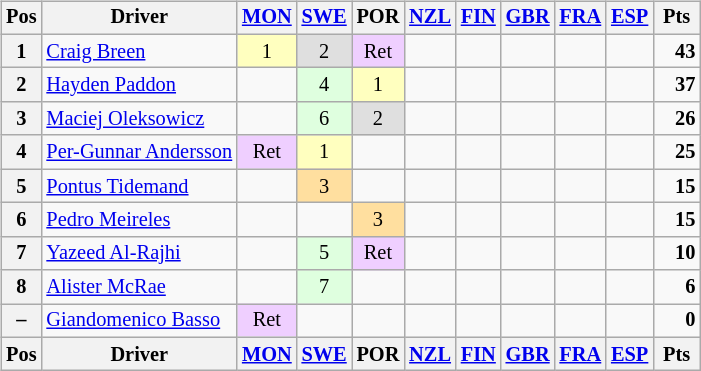<table>
<tr>
<td valign="top"><br><table class="wikitable" style="font-size: 85%; text-align: center;">
<tr valign="top">
<th valign="middle">Pos</th>
<th valign="middle">Driver</th>
<th><a href='#'>MON</a><br></th>
<th><a href='#'>SWE</a><br></th>
<th>POR<br></th>
<th><a href='#'>NZL</a><br></th>
<th><a href='#'>FIN</a><br></th>
<th><a href='#'>GBR</a><br></th>
<th><a href='#'>FRA</a><br></th>
<th><a href='#'>ESP</a><br></th>
<th valign="middle"> Pts </th>
</tr>
<tr>
<th>1</th>
<td align=left> <a href='#'>Craig Breen</a></td>
<td style="background:#ffffbf;">1</td>
<td style="background:#dfdfdf;">2</td>
<td style="background:#efcfff;">Ret</td>
<td></td>
<td></td>
<td></td>
<td></td>
<td></td>
<td align="right"><strong>43</strong></td>
</tr>
<tr>
<th>2</th>
<td align=left> <a href='#'>Hayden Paddon</a></td>
<td></td>
<td style="background:#dfffdf;">4</td>
<td style="background:#ffffbf;">1</td>
<td></td>
<td></td>
<td></td>
<td></td>
<td></td>
<td align="right"><strong>37</strong></td>
</tr>
<tr>
<th>3</th>
<td align=left> <a href='#'>Maciej Oleksowicz</a></td>
<td></td>
<td style="background:#dfffdf;">6</td>
<td style="background:#dfdfdf;">2</td>
<td></td>
<td></td>
<td></td>
<td></td>
<td></td>
<td align="right"><strong>26</strong></td>
</tr>
<tr>
<th>4</th>
<td align=left> <a href='#'>Per-Gunnar Andersson</a></td>
<td style="background:#efcfff;">Ret</td>
<td style="background:#ffffbf;">1</td>
<td></td>
<td></td>
<td></td>
<td></td>
<td></td>
<td></td>
<td align="right"><strong>25</strong></td>
</tr>
<tr>
<th>5</th>
<td align=left> <a href='#'>Pontus Tidemand</a></td>
<td></td>
<td style="background:#ffdf9f;">3</td>
<td></td>
<td></td>
<td></td>
<td></td>
<td></td>
<td></td>
<td align="right"><strong>15</strong></td>
</tr>
<tr>
<th>6</th>
<td align=left> <a href='#'>Pedro Meireles</a></td>
<td></td>
<td></td>
<td style="background:#ffdf9f;">3</td>
<td></td>
<td></td>
<td></td>
<td></td>
<td></td>
<td align="right"><strong>15</strong></td>
</tr>
<tr>
<th>7</th>
<td align=left> <a href='#'>Yazeed Al-Rajhi</a></td>
<td></td>
<td style="background:#dfffdf;">5</td>
<td style="background:#efcfff;">Ret</td>
<td></td>
<td></td>
<td></td>
<td></td>
<td></td>
<td align="right"><strong>10</strong></td>
</tr>
<tr>
<th>8</th>
<td align=left> <a href='#'>Alister McRae</a></td>
<td></td>
<td style="background:#dfffdf;">7</td>
<td></td>
<td></td>
<td></td>
<td></td>
<td></td>
<td></td>
<td align="right"><strong>6</strong></td>
</tr>
<tr>
<th>–</th>
<td align=left> <a href='#'>Giandomenico Basso</a></td>
<td style="background:#efcfff;">Ret</td>
<td></td>
<td></td>
<td></td>
<td></td>
<td></td>
<td></td>
<td></td>
<td align="right"><strong>0</strong></td>
</tr>
<tr valign="top">
<th valign="middle">Pos</th>
<th valign="middle">Driver</th>
<th><a href='#'>MON</a><br></th>
<th><a href='#'>SWE</a><br></th>
<th>POR<br></th>
<th><a href='#'>NZL</a><br></th>
<th><a href='#'>FIN</a><br></th>
<th><a href='#'>GBR</a><br></th>
<th><a href='#'>FRA</a><br></th>
<th><a href='#'>ESP</a><br></th>
<th valign="middle">Pts</th>
</tr>
</table>
</td>
<td valign="top"><br></td>
</tr>
</table>
